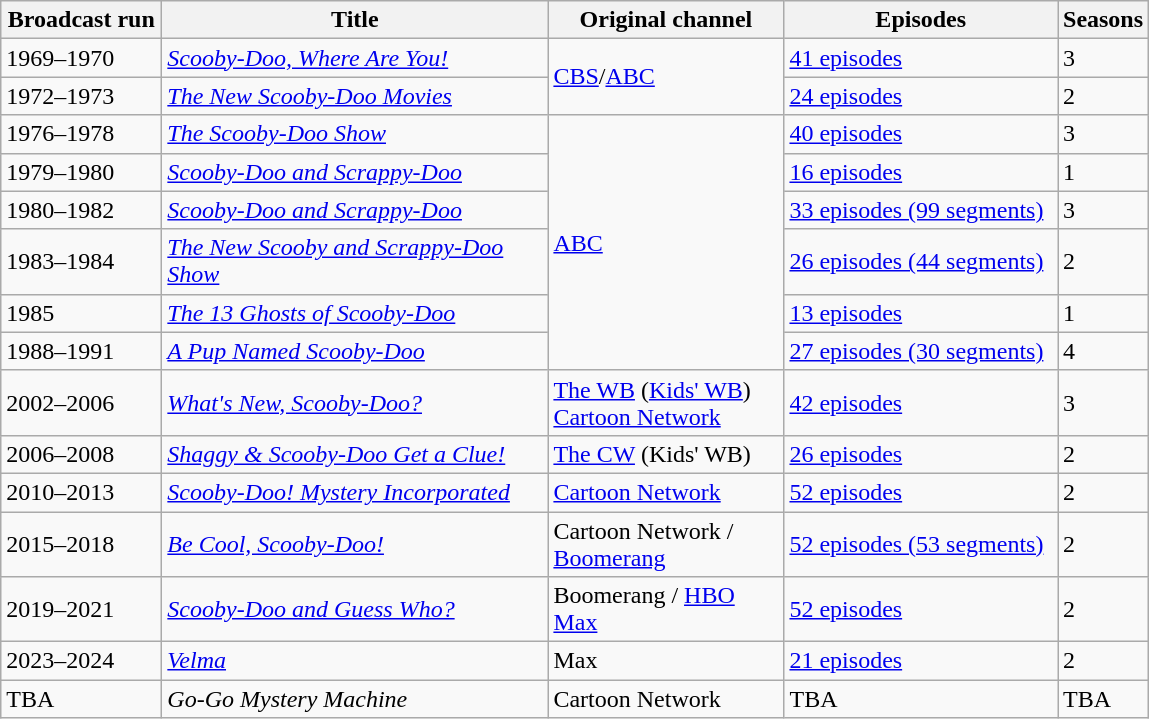<table class="wikitable sortable">
<tr>
<th style="width:100px;">Broadcast run</th>
<th style="width:250px;">Title</th>
<th style="width:150px;">Original channel</th>
<th style="width:175px;">Episodes</th>
<th style="width:30px;">Seasons</th>
</tr>
<tr>
<td>1969–1970</td>
<td><em><a href='#'>Scooby-Doo, Where Are You!</a></em></td>
<td rowspan="2"><a href='#'>CBS</a>/<a href='#'>ABC</a></td>
<td><a href='#'>41 episodes</a></td>
<td>3</td>
</tr>
<tr>
<td>1972–1973</td>
<td><em><a href='#'>The New Scooby-Doo Movies</a></em></td>
<td><a href='#'>24 episodes</a></td>
<td>2</td>
</tr>
<tr>
<td>1976–1978</td>
<td><em><a href='#'>The Scooby-Doo Show</a></em></td>
<td rowspan="6"><a href='#'>ABC</a></td>
<td><a href='#'>40 episodes</a></td>
<td>3</td>
</tr>
<tr>
<td>1979–1980</td>
<td><em><a href='#'>Scooby-Doo and Scrappy-Doo</a></em></td>
<td><a href='#'>16 episodes</a></td>
<td>1</td>
</tr>
<tr>
<td>1980–1982</td>
<td><em><a href='#'>Scooby-Doo and Scrappy-Doo</a></em></td>
<td><a href='#'>33 episodes (99 segments)</a></td>
<td>3</td>
</tr>
<tr>
<td>1983–1984</td>
<td><em><a href='#'>The New Scooby and Scrappy-Doo Show</a></em></td>
<td><a href='#'>26 episodes (44 segments)</a></td>
<td>2</td>
</tr>
<tr>
<td>1985</td>
<td><em><a href='#'>The 13 Ghosts of Scooby-Doo</a></em></td>
<td><a href='#'>13 episodes</a></td>
<td>1</td>
</tr>
<tr>
<td>1988–1991</td>
<td><em><a href='#'>A Pup Named Scooby-Doo</a></em></td>
<td><a href='#'>27 episodes (30 segments)</a></td>
<td>4</td>
</tr>
<tr>
<td>2002–2006</td>
<td><em><a href='#'>What's New, Scooby-Doo?</a></em></td>
<td><a href='#'>The WB</a> (<a href='#'>Kids' WB</a>)<br><a href='#'>Cartoon Network</a></td>
<td><a href='#'>42 episodes</a></td>
<td>3</td>
</tr>
<tr>
<td>2006–2008</td>
<td><em><a href='#'>Shaggy & Scooby-Doo Get a Clue!</a></em></td>
<td><a href='#'>The CW</a> (Kids' WB)</td>
<td><a href='#'>26 episodes</a></td>
<td>2</td>
</tr>
<tr>
<td>2010–2013</td>
<td><em><a href='#'>Scooby-Doo! Mystery Incorporated</a></em></td>
<td><a href='#'>Cartoon Network</a></td>
<td><a href='#'>52 episodes</a></td>
<td>2</td>
</tr>
<tr>
<td>2015–2018</td>
<td><em><a href='#'>Be Cool, Scooby-Doo!</a></em></td>
<td>Cartoon Network / <a href='#'>Boomerang</a></td>
<td><a href='#'>52 episodes (53 segments)</a></td>
<td>2</td>
</tr>
<tr>
<td>2019–2021</td>
<td><em><a href='#'>Scooby-Doo and Guess Who?</a></em></td>
<td>Boomerang / <a href='#'>HBO Max</a></td>
<td><a href='#'>52 episodes</a></td>
<td>2</td>
</tr>
<tr>
<td>2023–2024</td>
<td><em><a href='#'>Velma</a></em></td>
<td>Max</td>
<td><a href='#'>21 episodes</a></td>
<td>2</td>
</tr>
<tr>
<td>TBA</td>
<td><em>Go-Go Mystery Machine</em></td>
<td>Cartoon Network</td>
<td>TBA</td>
<td>TBA</td>
</tr>
</table>
